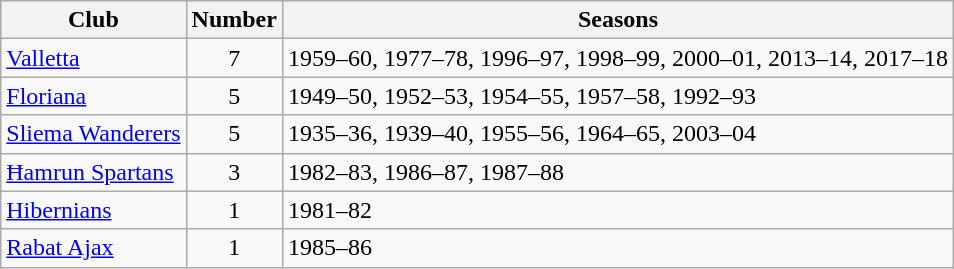<table class="wikitable sortable">
<tr>
<th>Club</th>
<th>Number</th>
<th>Seasons</th>
</tr>
<tr>
<td><a href='#'>Valletta</a></td>
<td style="text-align:center">7</td>
<td>1959–60, 1977–78, 1996–97, 1998–99, 2000–01, 2013–14, 2017–18</td>
</tr>
<tr>
<td><a href='#'>Floriana</a></td>
<td style="text-align:center">5</td>
<td>1949–50, 1952–53, 1954–55, 1957–58, 1992–93</td>
</tr>
<tr>
<td><a href='#'>Sliema Wanderers</a></td>
<td style="text-align:center">5</td>
<td>1935–36, 1939–40, 1955–56, 1964–65, 2003–04</td>
</tr>
<tr>
<td><a href='#'>Ħamrun Spartans</a></td>
<td style="text-align:center">3</td>
<td>1982–83, 1986–87, 1987–88</td>
</tr>
<tr>
<td><a href='#'>Hibernians</a></td>
<td style="text-align:center">1</td>
<td>1981–82</td>
</tr>
<tr>
<td><a href='#'>Rabat Ajax</a></td>
<td style="text-align:center">1</td>
<td>1985–86</td>
</tr>
</table>
